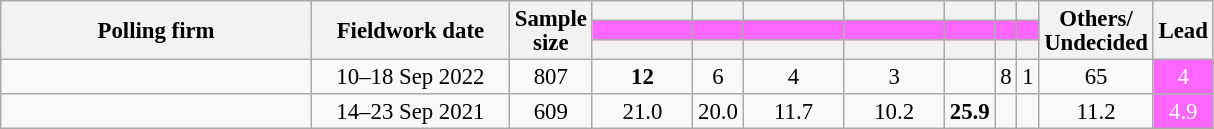<table class="wikitable collapsible" style="text-align:center; font-size:95%; line-height:16px;">
<tr>
<th rowspan="3" style="width:200px;">Polling firm</th>
<th rowspan="3" style="width:125px;">Fieldwork date</th>
<th rowspan="3" style="width:40px;">Sample size</th>
<th class="unsortable" style="width:60px;"></th>
<th></th>
<th class="unsortable" style="width:60px;"></th>
<th class="unsortable" style="width:60px;"></th>
<th></th>
<th></th>
<th></th>
<th rowspan="3" style="width:60px;">Others/<br>Undecided</th>
<th rowspan="3" style="width:30px;">Lead</th>
</tr>
<tr>
<th style="color:inherit;background:#FF66FF;"></th>
<th style="color:inherit;background:#FF66FF;"></th>
<th style="color:inherit;background:#FF66FF;"></th>
<th style="color:inherit;background:#FF66FF;"></th>
<th style="color:inherit;background:#FF66FF;"></th>
<th style="color:inherit;background:#FF66FF;"></th>
<th style="color:inherit;background:#FF66FF;"></th>
</tr>
<tr>
<th></th>
<th></th>
<th></th>
<th></th>
<th></th>
<th></th>
<th></th>
</tr>
<tr>
<td></td>
<td>10–18 Sep 2022</td>
<td>807</td>
<td><strong>12</strong></td>
<td>6</td>
<td>4</td>
<td>3</td>
<td></td>
<td>8</td>
<td>1</td>
<td>65</td>
<td style="background:#FF66FF; color:white;">4</td>
</tr>
<tr>
<td></td>
<td>14–23 Sep 2021</td>
<td>609</td>
<td>21.0</td>
<td>20.0</td>
<td>11.7</td>
<td>10.2</td>
<td><strong>25.9</strong></td>
<td></td>
<td></td>
<td>11.2</td>
<td style="background:#FF66FF; color:white;">4.9</td>
</tr>
</table>
